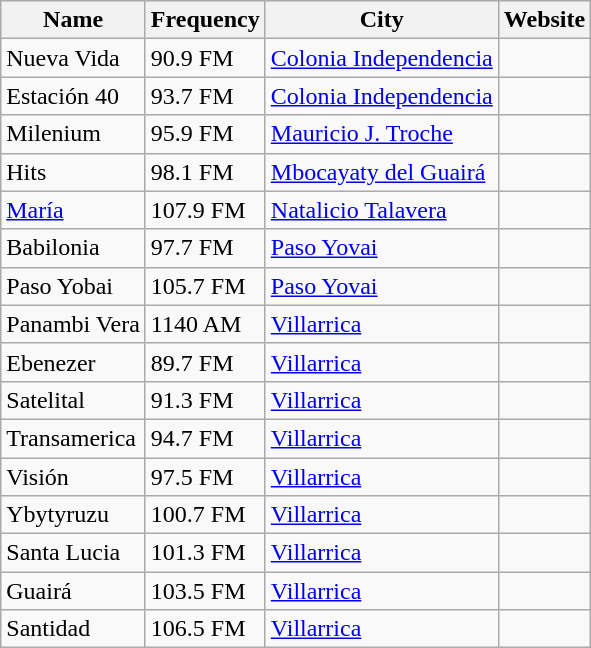<table class="wikitable sortable">
<tr>
<th>Name</th>
<th>Frequency</th>
<th>City</th>
<th>Website</th>
</tr>
<tr>
<td>Nueva Vida</td>
<td>90.9 FM</td>
<td><a href='#'>Colonia Independencia</a></td>
<td></td>
</tr>
<tr>
<td>Estación 40</td>
<td>93.7 FM</td>
<td><a href='#'>Colonia Independencia</a></td>
<td> </td>
</tr>
<tr>
<td>Milenium</td>
<td>95.9 FM</td>
<td><a href='#'>Mauricio J. Troche</a></td>
<td></td>
</tr>
<tr>
<td>Hits</td>
<td>98.1 FM</td>
<td><a href='#'>Mbocayaty del Guairá</a></td>
<td></td>
</tr>
<tr>
<td><a href='#'>María</a></td>
<td>107.9 FM</td>
<td><a href='#'>Natalicio Talavera</a></td>
<td></td>
</tr>
<tr>
<td>Babilonia</td>
<td>97.7 FM</td>
<td><a href='#'>Paso Yovai</a></td>
<td></td>
</tr>
<tr>
<td>Paso Yobai</td>
<td>105.7 FM</td>
<td><a href='#'>Paso Yovai</a></td>
<td></td>
</tr>
<tr>
<td>Panambi Vera</td>
<td>1140 AM</td>
<td><a href='#'>Villarrica</a></td>
<td></td>
</tr>
<tr>
<td>Ebenezer</td>
<td>89.7 FM</td>
<td><a href='#'>Villarrica</a></td>
<td></td>
</tr>
<tr>
<td>Satelital</td>
<td>91.3 FM</td>
<td><a href='#'>Villarrica</a></td>
<td></td>
</tr>
<tr>
<td>Transamerica</td>
<td>94.7 FM</td>
<td><a href='#'>Villarrica</a></td>
<td></td>
</tr>
<tr>
<td>Visión</td>
<td>97.5 FM</td>
<td><a href='#'>Villarrica</a></td>
<td></td>
</tr>
<tr>
<td>Ybytyruzu</td>
<td>100.7 FM</td>
<td><a href='#'>Villarrica</a></td>
<td></td>
</tr>
<tr>
<td>Santa Lucia</td>
<td>101.3 FM</td>
<td><a href='#'>Villarrica</a></td>
<td></td>
</tr>
<tr>
<td>Guairá</td>
<td>103.5 FM</td>
<td><a href='#'>Villarrica</a></td>
<td></td>
</tr>
<tr>
<td>Santidad</td>
<td>106.5 FM</td>
<td><a href='#'>Villarrica</a></td>
<td></td>
</tr>
</table>
